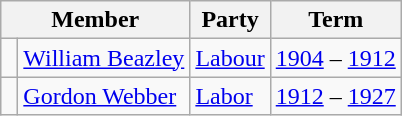<table class="wikitable">
<tr>
<th colspan=2>Member</th>
<th>Party</th>
<th>Term</th>
</tr>
<tr>
<td> </td>
<td><a href='#'>William Beazley</a></td>
<td><a href='#'>Labour</a></td>
<td><a href='#'>1904</a> – <a href='#'>1912</a></td>
</tr>
<tr>
<td> </td>
<td><a href='#'>Gordon Webber</a></td>
<td><a href='#'>Labor</a></td>
<td><a href='#'>1912</a> – <a href='#'>1927</a></td>
</tr>
</table>
